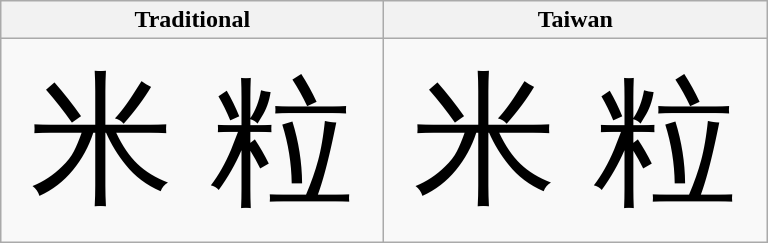<table class="wikitable" style="text-align: center;">
<tr>
<th>Traditional</th>
<th>Taiwan</th>
</tr>
<tr style="font-size:6em; font-family:serif; line-height:100%;">
<td lang="ja">米 粒</td>
<td lang="zh-tw">米 粒</td>
</tr>
</table>
